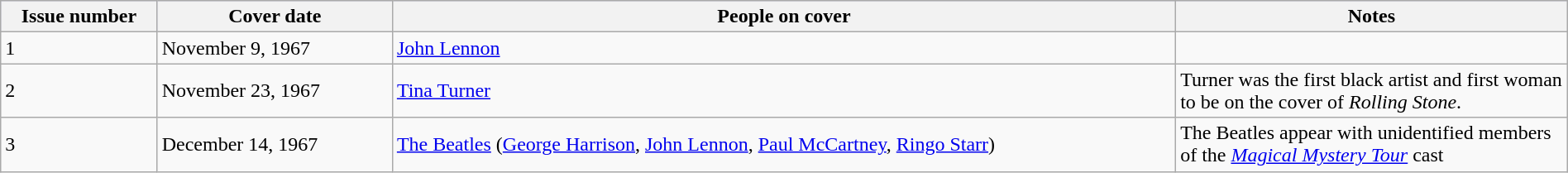<table class="wikitable sortable" style="margin:auto;width:100%;">
<tr style="background:#ccf;">
<th style="width:10%;">Issue number</th>
<th style="width:15%;">Cover date</th>
<th style="width:50%;">People on cover</th>
<th style="width:25%;">Notes</th>
</tr>
<tr>
<td>1</td>
<td>November 9, 1967</td>
<td><a href='#'>John Lennon</a></td>
<td></td>
</tr>
<tr>
<td>2</td>
<td>November 23, 1967</td>
<td><a href='#'>Tina Turner</a></td>
<td>Turner was the first black artist and first woman to be on the cover of <em>Rolling Stone</em>.</td>
</tr>
<tr>
<td>3</td>
<td>December 14, 1967</td>
<td><a href='#'>The Beatles</a> (<a href='#'>George Harrison</a>, <a href='#'>John Lennon</a>, <a href='#'>Paul McCartney</a>, <a href='#'>Ringo Starr</a>)</td>
<td>The Beatles appear with unidentified members of the <em><a href='#'>Magical Mystery Tour</a></em> cast</td>
</tr>
</table>
